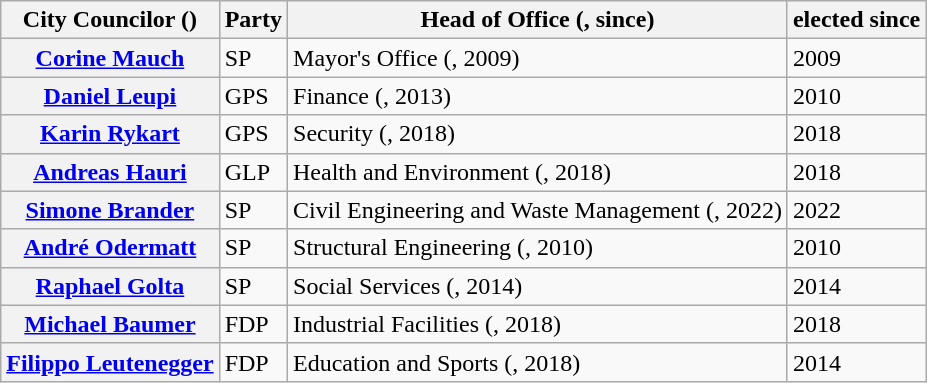<table class="wikitable sortable plainrowheaders" border="1">
<tr>
<th scope="col">City Councilor (<em></em>)</th>
<th scope="col">Party</th>
<th scope="col">Head of Office (<em></em>, since)</th>
<th scope="col">elected since</th>
</tr>
<tr>
<th scope="row"><a href='#'>Corine Mauch</a></th>
<td> SP</td>
<td>Mayor's Office (<em></em>, 2009)</td>
<td>2009</td>
</tr>
<tr>
<th scope="row"><a href='#'>Daniel Leupi</a></th>
<td> GPS</td>
<td>Finance (<em></em>, 2013)</td>
<td>2010</td>
</tr>
<tr>
<th scope="row"><a href='#'>Karin Rykart</a></th>
<td> GPS</td>
<td>Security (<em></em>, 2018)</td>
<td>2018</td>
</tr>
<tr>
<th scope="row"><a href='#'>Andreas Hauri</a></th>
<td> GLP</td>
<td>Health and Environment (<em></em>, 2018)</td>
<td>2018</td>
</tr>
<tr>
<th scope="row"><a href='#'>Simone Brander</a></th>
<td> SP</td>
<td>Civil Engineering and Waste Management (<em></em>, 2022)</td>
<td>2022</td>
</tr>
<tr>
<th scope="row"><a href='#'>André Odermatt</a></th>
<td> SP</td>
<td>Structural Engineering (<em></em>, 2010)</td>
<td>2010</td>
</tr>
<tr>
<th scope="row"><a href='#'>Raphael Golta</a></th>
<td> SP</td>
<td>Social Services (<em></em>, 2014)</td>
<td>2014</td>
</tr>
<tr>
<th scope="row"><a href='#'>Michael Baumer</a></th>
<td> FDP</td>
<td>Industrial Facilities (<em></em>, 2018)</td>
<td>2018</td>
</tr>
<tr>
<th scope="row"><a href='#'>Filippo Leutenegger</a></th>
<td> FDP</td>
<td>Education and Sports (<em></em>, 2018)</td>
<td>2014</td>
</tr>
</table>
